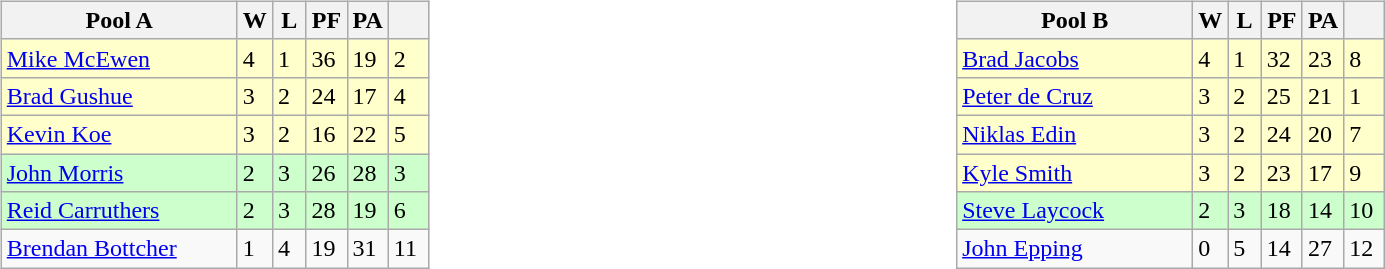<table>
<tr>
<td valign=top width=10%><br><table class=wikitable>
<tr>
<th width=150>Pool A</th>
<th width=15>W</th>
<th width=15>L</th>
<th width=20>PF</th>
<th width=20>PA</th>
<th width=20></th>
</tr>
<tr bgcolor=#ffffcc>
<td> <a href='#'>Mike McEwen</a></td>
<td>4</td>
<td>1</td>
<td>36</td>
<td>19</td>
<td>2</td>
</tr>
<tr bgcolor=#ffffcc>
<td> <a href='#'>Brad Gushue</a></td>
<td>3</td>
<td>2</td>
<td>24</td>
<td>17</td>
<td>4</td>
</tr>
<tr bgcolor=#ffffcc>
<td> <a href='#'>Kevin Koe</a></td>
<td>3</td>
<td>2</td>
<td>16</td>
<td>22</td>
<td>5</td>
</tr>
<tr bgcolor=#ccffcc>
<td> <a href='#'>John Morris</a></td>
<td>2</td>
<td>3</td>
<td>26</td>
<td>28</td>
<td>3</td>
</tr>
<tr bgcolor=#ccffcc>
<td> <a href='#'>Reid Carruthers</a></td>
<td>2</td>
<td>3</td>
<td>28</td>
<td>19</td>
<td>6</td>
</tr>
<tr>
<td> <a href='#'>Brendan Bottcher</a></td>
<td>1</td>
<td>4</td>
<td>19</td>
<td>31</td>
<td>11</td>
</tr>
</table>
</td>
<td valign=top width=10%><br><table class=wikitable>
<tr>
<th width=150>Pool B</th>
<th width=15>W</th>
<th width=15>L</th>
<th width=20>PF</th>
<th width=20>PA</th>
<th width=20></th>
</tr>
<tr bgcolor=#ffffcc>
<td> <a href='#'>Brad Jacobs</a></td>
<td>4</td>
<td>1</td>
<td>32</td>
<td>23</td>
<td>8</td>
</tr>
<tr bgcolor=#ffffcc>
<td> <a href='#'>Peter de Cruz</a></td>
<td>3</td>
<td>2</td>
<td>25</td>
<td>21</td>
<td>1</td>
</tr>
<tr bgcolor=#ffffcc>
<td> <a href='#'>Niklas Edin</a></td>
<td>3</td>
<td>2</td>
<td>24</td>
<td>20</td>
<td>7</td>
</tr>
<tr bgcolor=#ffffcc>
<td> <a href='#'>Kyle Smith</a></td>
<td>3</td>
<td>2</td>
<td>23</td>
<td>17</td>
<td>9</td>
</tr>
<tr bgcolor=#ccffcc>
<td> <a href='#'>Steve Laycock</a></td>
<td>2</td>
<td>3</td>
<td>18</td>
<td>14</td>
<td>10</td>
</tr>
<tr>
<td> <a href='#'>John Epping</a></td>
<td>0</td>
<td>5</td>
<td>14</td>
<td>27</td>
<td>12</td>
</tr>
</table>
</td>
</tr>
</table>
